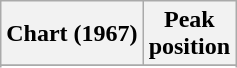<table class="wikitable sortable plainrowheaders" style="text-align:center">
<tr>
<th scope="col">Chart (1967)</th>
<th scope="col">Peak<br>position</th>
</tr>
<tr>
</tr>
<tr>
</tr>
</table>
